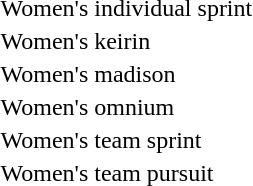<table>
<tr>
<td>Women's individual sprint</td>
<td></td>
<td></td>
<td></td>
</tr>
<tr>
<td>Women's keirin</td>
<td></td>
<td></td>
<td></td>
</tr>
<tr>
<td>Women's madison</td>
<td></td>
<td></td>
<td></td>
</tr>
<tr>
<td>Women's omnium</td>
<td></td>
<td></td>
<td></td>
</tr>
<tr>
<td>Women's team sprint</td>
<td></td>
<td></td>
<td></td>
</tr>
<tr>
<td>Women's team pursuit</td>
<td></td>
<td></td>
<td valign=top></td>
</tr>
</table>
